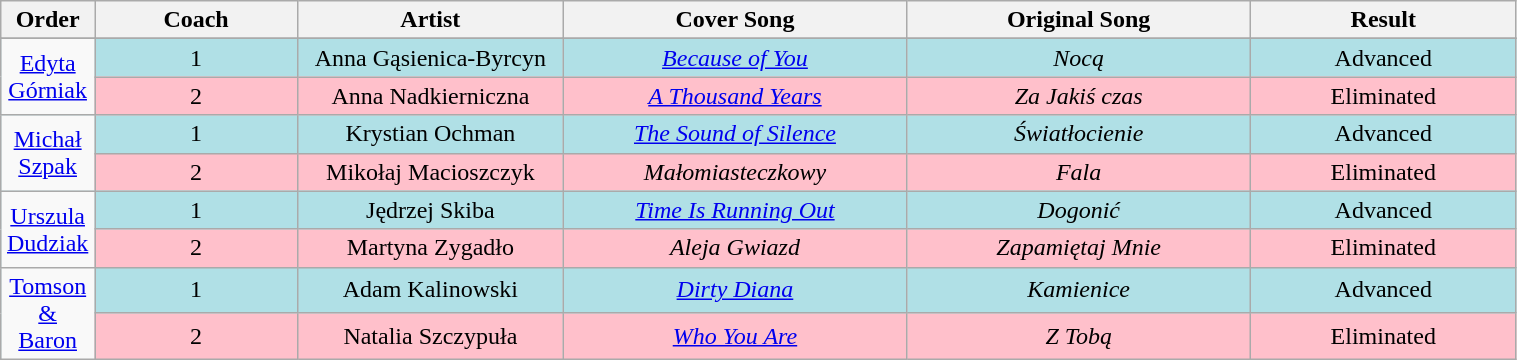<table class="wikitable" style="text-align: center; width:80%;">
<tr>
<th scope="col" style="width:03%;">Order</th>
<th scope="col" style="width:13%;">Coach</th>
<th scope="col" style="width:17%;">Artist</th>
<th scope="col" style="width:22%;">Cover Song</th>
<th scope="col" style="width:22%;">Original Song</th>
<th scope="col" style="width:17%;">Result</th>
</tr>
<tr>
</tr>
<tr style="background:#b0e0e6;">
<td rowspan="2" style="background:#f9f9f9;"><a href='#'>Edyta Górniak</a></td>
<td>1</td>
<td>Anna Gąsienica-Byrcyn</td>
<td><em><a href='#'>Because of You</a></em></td>
<td><em>Nocą</em></td>
<td>Advanced</td>
</tr>
<tr style="background:pink;">
<td>2</td>
<td>Anna Nadkierniczna</td>
<td><em><a href='#'>A Thousand Years</a></em></td>
<td><em>Za Jakiś czas</em></td>
<td>Eliminated</td>
</tr>
<tr style="background:#b0e0e6;">
<td rowspan="2" style="background:#f9f9f9;"><a href='#'>Michał Szpak</a></td>
<td>1</td>
<td>Krystian Ochman</td>
<td><em><a href='#'>The Sound of Silence</a></em></td>
<td><em>Światłocienie</em></td>
<td>Advanced</td>
</tr>
<tr style="background:pink;">
<td>2</td>
<td>Mikołaj Macioszczyk</td>
<td><em>Małomiasteczkowy</em></td>
<td><em>Fala</em></td>
<td>Eliminated</td>
</tr>
<tr style="background:#b0e0e6;">
<td rowspan="2" style="background:#f9f9f9;"><a href='#'>Urszula Dudziak</a></td>
<td>1</td>
<td>Jędrzej Skiba</td>
<td><em><a href='#'>Time Is Running Out</a></em></td>
<td><em>Dogonić</em></td>
<td>Advanced</td>
</tr>
<tr style="background:pink;">
<td>2</td>
<td>Martyna Zygadło</td>
<td><em>Aleja Gwiazd</em></td>
<td><em>Zapamiętaj Mnie</em></td>
<td>Eliminated</td>
</tr>
<tr style="background:#b0e0e6;">
<td rowspan="2" style="background:#f9f9f9;"><a href='#'>Tomson & Baron</a></td>
<td>1</td>
<td>Adam Kalinowski</td>
<td><em><a href='#'>Dirty Diana</a></em></td>
<td><em>Kamienice</em></td>
<td>Advanced</td>
</tr>
<tr style="background:pink;">
<td>2</td>
<td>Natalia Szczypuła</td>
<td><em><a href='#'>Who You Are</a></em></td>
<td><em>Z Tobą</em></td>
<td>Eliminated</td>
</tr>
</table>
